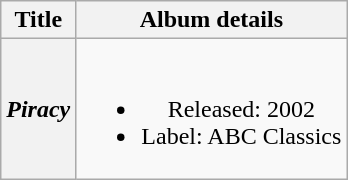<table class="wikitable plainrowheaders" style="text-align:center;" border="1">
<tr>
<th>Title</th>
<th>Album details</th>
</tr>
<tr>
<th scope="row"><em>Piracy</em>  <br></th>
<td><br><ul><li>Released: 2002</li><li>Label: ABC Classics</li></ul></td>
</tr>
</table>
